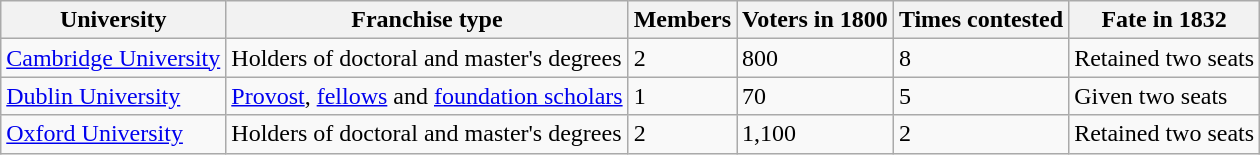<table class="wikitable sortable">
<tr>
<th>University</th>
<th>Franchise type</th>
<th>Members</th>
<th>Voters in 1800</th>
<th>Times contested</th>
<th>Fate in 1832</th>
</tr>
<tr>
<td><a href='#'>Cambridge University</a></td>
<td>Holders of doctoral and master's degrees</td>
<td>2</td>
<td>800</td>
<td>8</td>
<td>Retained two seats</td>
</tr>
<tr>
<td><a href='#'>Dublin University</a></td>
<td><a href='#'>Provost</a>, <a href='#'>fellows</a> and <a href='#'>foundation scholars</a></td>
<td>1</td>
<td>70</td>
<td>5</td>
<td>Given two seats</td>
</tr>
<tr>
<td><a href='#'>Oxford University</a></td>
<td>Holders of doctoral and master's degrees</td>
<td>2</td>
<td>1,100</td>
<td>2</td>
<td>Retained two seats</td>
</tr>
</table>
